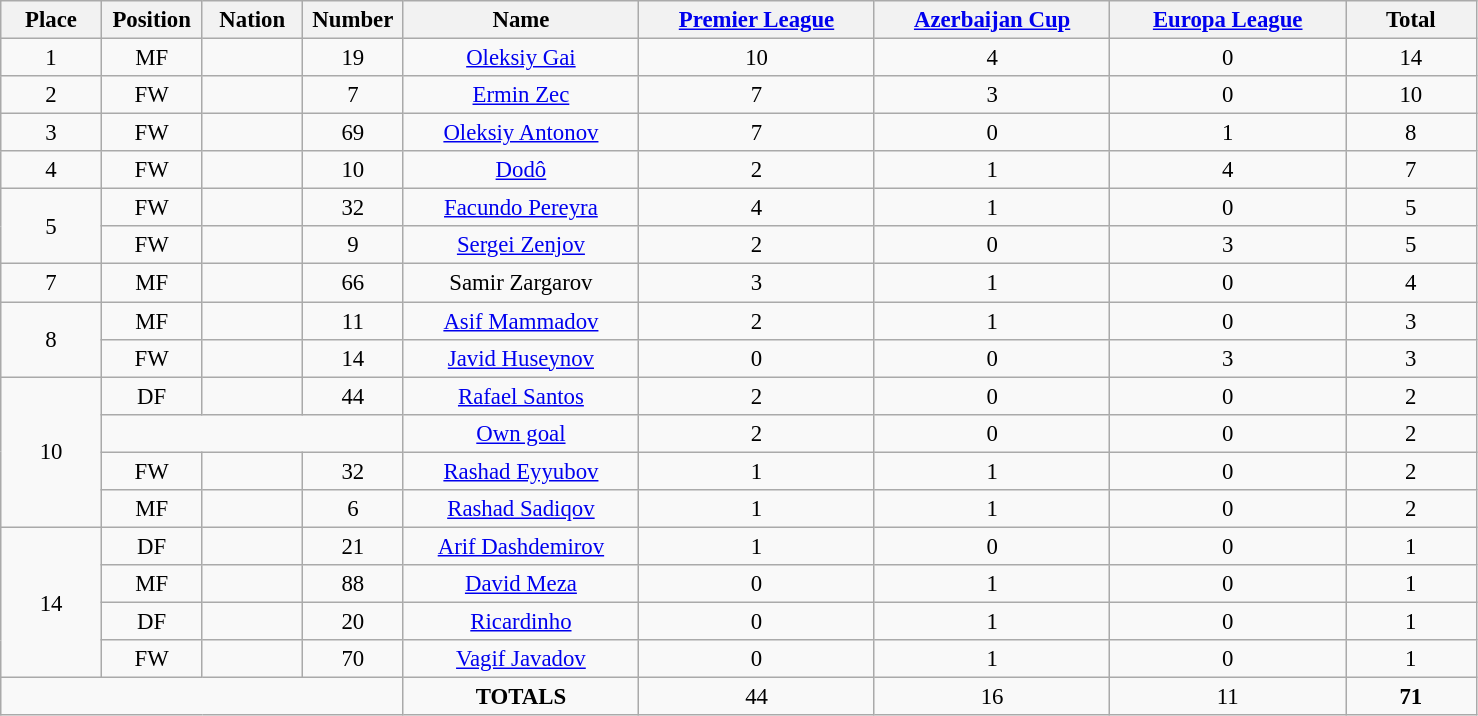<table class="wikitable" style="font-size: 95%; text-align: center;">
<tr>
<th width=60>Place</th>
<th width=60>Position</th>
<th width=60>Nation</th>
<th width=60>Number</th>
<th width=150>Name</th>
<th width=150><a href='#'>Premier League</a></th>
<th width=150><a href='#'>Azerbaijan Cup</a></th>
<th width=150><a href='#'>Europa League</a></th>
<th width=80>Total</th>
</tr>
<tr>
<td>1</td>
<td>MF</td>
<td></td>
<td>19</td>
<td><a href='#'>Oleksiy Gai</a></td>
<td>10</td>
<td>4</td>
<td>0</td>
<td>14</td>
</tr>
<tr>
<td>2</td>
<td>FW</td>
<td></td>
<td>7</td>
<td><a href='#'>Ermin Zec</a></td>
<td>7</td>
<td>3</td>
<td>0</td>
<td>10</td>
</tr>
<tr>
<td>3</td>
<td>FW</td>
<td></td>
<td>69</td>
<td><a href='#'>Oleksiy Antonov</a></td>
<td>7</td>
<td>0</td>
<td>1</td>
<td>8</td>
</tr>
<tr>
<td>4</td>
<td>FW</td>
<td></td>
<td>10</td>
<td><a href='#'>Dodô</a></td>
<td>2</td>
<td>1</td>
<td>4</td>
<td>7</td>
</tr>
<tr>
<td rowspan="2">5</td>
<td>FW</td>
<td></td>
<td>32</td>
<td><a href='#'>Facundo Pereyra</a></td>
<td>4</td>
<td>1</td>
<td>0</td>
<td>5</td>
</tr>
<tr>
<td>FW</td>
<td></td>
<td>9</td>
<td><a href='#'>Sergei Zenjov</a></td>
<td>2</td>
<td>0</td>
<td>3</td>
<td>5</td>
</tr>
<tr>
<td>7</td>
<td>MF</td>
<td></td>
<td>66</td>
<td>Samir Zargarov</td>
<td>3</td>
<td>1</td>
<td>0</td>
<td>4</td>
</tr>
<tr>
<td rowspan="2">8</td>
<td>MF</td>
<td></td>
<td>11</td>
<td><a href='#'>Asif Mammadov</a></td>
<td>2</td>
<td>1</td>
<td>0</td>
<td>3</td>
</tr>
<tr>
<td>FW</td>
<td></td>
<td>14</td>
<td><a href='#'>Javid Huseynov</a></td>
<td>0</td>
<td>0</td>
<td>3</td>
<td>3</td>
</tr>
<tr>
<td rowspan="4">10</td>
<td>DF</td>
<td></td>
<td>44</td>
<td><a href='#'>Rafael Santos</a></td>
<td>2</td>
<td>0</td>
<td>0</td>
<td>2</td>
</tr>
<tr>
<td colspan="3"></td>
<td><a href='#'>Own goal</a></td>
<td>2</td>
<td>0</td>
<td>0</td>
<td>2</td>
</tr>
<tr>
<td>FW</td>
<td></td>
<td>32</td>
<td><a href='#'>Rashad Eyyubov</a></td>
<td>1</td>
<td>1</td>
<td>0</td>
<td>2</td>
</tr>
<tr>
<td>MF</td>
<td></td>
<td>6</td>
<td><a href='#'>Rashad Sadiqov</a></td>
<td>1</td>
<td>1</td>
<td>0</td>
<td>2</td>
</tr>
<tr>
<td rowspan="4">14</td>
<td>DF</td>
<td></td>
<td>21</td>
<td><a href='#'>Arif Dashdemirov</a></td>
<td>1</td>
<td>0</td>
<td>0</td>
<td>1</td>
</tr>
<tr>
<td>MF</td>
<td></td>
<td>88</td>
<td><a href='#'>David Meza</a></td>
<td>0</td>
<td>1</td>
<td>0</td>
<td>1</td>
</tr>
<tr>
<td>DF</td>
<td></td>
<td>20</td>
<td><a href='#'>Ricardinho</a></td>
<td>0</td>
<td>1</td>
<td>0</td>
<td>1</td>
</tr>
<tr>
<td>FW</td>
<td></td>
<td>70</td>
<td><a href='#'>Vagif Javadov</a></td>
<td>0</td>
<td>1</td>
<td>0</td>
<td>1</td>
</tr>
<tr>
<td colspan="4"></td>
<td><strong>TOTALS</strong></td>
<td>44</td>
<td>16</td>
<td>11</td>
<td><strong>71</strong></td>
</tr>
</table>
